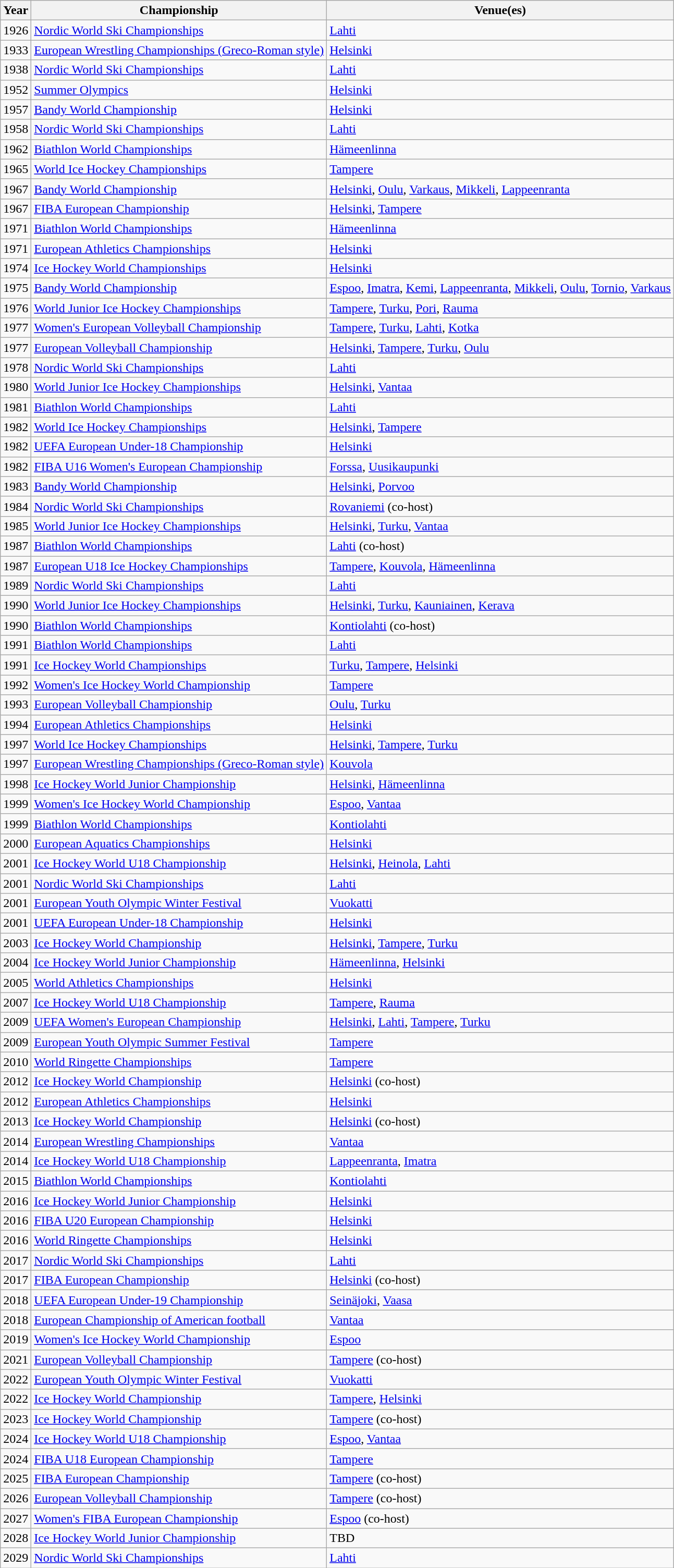<table class="wikitable">
<tr>
<th>Year</th>
<th>Championship</th>
<th>Venue(es)</th>
</tr>
<tr>
<td>1926</td>
<td><a href='#'>Nordic World Ski Championships</a></td>
<td><a href='#'>Lahti</a></td>
</tr>
<tr>
<td>1933</td>
<td><a href='#'>European Wrestling Championships (Greco-Roman style)</a></td>
<td><a href='#'>Helsinki</a></td>
</tr>
<tr>
<td>1938</td>
<td><a href='#'>Nordic World Ski Championships</a></td>
<td><a href='#'>Lahti</a></td>
</tr>
<tr>
<td>1952</td>
<td><a href='#'>Summer Olympics</a></td>
<td><a href='#'>Helsinki</a></td>
</tr>
<tr>
<td>1957</td>
<td><a href='#'>Bandy World Championship</a></td>
<td><a href='#'>Helsinki</a></td>
</tr>
<tr>
<td>1958</td>
<td><a href='#'>Nordic World Ski Championships</a></td>
<td><a href='#'>Lahti</a></td>
</tr>
<tr>
<td>1962</td>
<td><a href='#'>Biathlon World Championships</a></td>
<td><a href='#'>Hämeenlinna</a></td>
</tr>
<tr>
<td>1965</td>
<td><a href='#'>World Ice Hockey Championships</a></td>
<td><a href='#'>Tampere</a></td>
</tr>
<tr>
<td>1967</td>
<td><a href='#'>Bandy World Championship</a></td>
<td><a href='#'>Helsinki</a>, <a href='#'>Oulu</a>, <a href='#'>Varkaus</a>, <a href='#'>Mikkeli</a>, <a href='#'>Lappeenranta</a></td>
</tr>
<tr>
<td>1967</td>
<td><a href='#'>FIBA European Championship</a></td>
<td><a href='#'>Helsinki</a>, <a href='#'>Tampere</a></td>
</tr>
<tr>
<td>1971</td>
<td><a href='#'>Biathlon World Championships</a></td>
<td><a href='#'>Hämeenlinna</a></td>
</tr>
<tr>
<td>1971</td>
<td><a href='#'>European Athletics Championships</a></td>
<td><a href='#'>Helsinki</a></td>
</tr>
<tr>
<td>1974</td>
<td><a href='#'>Ice Hockey World Championships</a></td>
<td><a href='#'>Helsinki</a></td>
</tr>
<tr>
<td>1975</td>
<td><a href='#'>Bandy World Championship</a></td>
<td><a href='#'>Espoo</a>, <a href='#'>Imatra</a>, <a href='#'>Kemi</a>, <a href='#'>Lappeenranta</a>, <a href='#'>Mikkeli</a>, <a href='#'>Oulu</a>, <a href='#'>Tornio</a>, <a href='#'>Varkaus</a></td>
</tr>
<tr>
<td>1976</td>
<td><a href='#'>World Junior Ice Hockey Championships</a></td>
<td><a href='#'>Tampere</a>, <a href='#'>Turku</a>, <a href='#'>Pori</a>, <a href='#'>Rauma</a></td>
</tr>
<tr>
<td>1977</td>
<td><a href='#'>Women's European Volleyball Championship</a></td>
<td><a href='#'>Tampere</a>, <a href='#'>Turku</a>, <a href='#'>Lahti</a>, <a href='#'>Kotka</a></td>
</tr>
<tr>
<td>1977</td>
<td><a href='#'>European Volleyball Championship</a></td>
<td><a href='#'>Helsinki</a>, <a href='#'>Tampere</a>, <a href='#'>Turku</a>, <a href='#'>Oulu</a></td>
</tr>
<tr>
<td>1978</td>
<td><a href='#'>Nordic World Ski Championships</a></td>
<td><a href='#'>Lahti</a></td>
</tr>
<tr>
<td>1980</td>
<td><a href='#'>World Junior Ice Hockey Championships</a></td>
<td><a href='#'>Helsinki</a>, <a href='#'>Vantaa</a></td>
</tr>
<tr>
<td>1981</td>
<td><a href='#'>Biathlon World Championships</a></td>
<td><a href='#'>Lahti</a></td>
</tr>
<tr>
<td>1982</td>
<td><a href='#'>World Ice Hockey Championships</a></td>
<td><a href='#'>Helsinki</a>, <a href='#'>Tampere</a></td>
</tr>
<tr>
<td>1982</td>
<td><a href='#'>UEFA European Under-18 Championship</a></td>
<td><a href='#'>Helsinki</a></td>
</tr>
<tr>
<td>1982</td>
<td><a href='#'>FIBA U16 Women's European Championship</a></td>
<td><a href='#'>Forssa</a>, <a href='#'>Uusikaupunki</a></td>
</tr>
<tr>
<td>1983</td>
<td><a href='#'>Bandy World Championship</a></td>
<td><a href='#'>Helsinki</a>, <a href='#'>Porvoo</a></td>
</tr>
<tr>
<td>1984</td>
<td><a href='#'>Nordic World Ski Championships</a></td>
<td><a href='#'>Rovaniemi</a> (co-host)</td>
</tr>
<tr>
<td>1985</td>
<td><a href='#'>World Junior Ice Hockey Championships</a></td>
<td><a href='#'>Helsinki</a>, <a href='#'>Turku</a>, <a href='#'>Vantaa</a></td>
</tr>
<tr>
<td>1987</td>
<td><a href='#'>Biathlon World Championships</a></td>
<td><a href='#'>Lahti</a> (co-host)</td>
</tr>
<tr>
<td>1987</td>
<td><a href='#'>European U18 Ice Hockey Championships</a></td>
<td><a href='#'>Tampere</a>, <a href='#'>Kouvola</a>, <a href='#'>Hämeenlinna</a></td>
</tr>
<tr>
<td>1989</td>
<td><a href='#'>Nordic World Ski Championships</a></td>
<td><a href='#'>Lahti</a></td>
</tr>
<tr>
<td>1990</td>
<td><a href='#'>World Junior Ice Hockey Championships</a></td>
<td><a href='#'>Helsinki</a>, <a href='#'>Turku</a>, <a href='#'>Kauniainen</a>, <a href='#'>Kerava</a></td>
</tr>
<tr>
<td>1990</td>
<td><a href='#'>Biathlon World Championships</a></td>
<td><a href='#'>Kontiolahti</a> (co-host)</td>
</tr>
<tr>
<td>1991</td>
<td><a href='#'>Biathlon World Championships</a></td>
<td><a href='#'>Lahti</a></td>
</tr>
<tr>
<td>1991</td>
<td><a href='#'>Ice Hockey World Championships</a></td>
<td><a href='#'>Turku</a>, <a href='#'>Tampere</a>, <a href='#'>Helsinki</a></td>
</tr>
<tr>
<td>1992</td>
<td><a href='#'>Women's Ice Hockey World Championship</a></td>
<td><a href='#'>Tampere</a></td>
</tr>
<tr>
<td>1993</td>
<td><a href='#'>European Volleyball Championship</a></td>
<td><a href='#'>Oulu</a>, <a href='#'>Turku</a></td>
</tr>
<tr>
<td>1994</td>
<td><a href='#'>European Athletics Championships</a></td>
<td><a href='#'>Helsinki</a></td>
</tr>
<tr>
<td>1997</td>
<td><a href='#'>World Ice Hockey Championships</a></td>
<td><a href='#'>Helsinki</a>, <a href='#'>Tampere</a>, <a href='#'>Turku</a></td>
</tr>
<tr>
<td>1997</td>
<td><a href='#'>European Wrestling Championships (Greco-Roman style)</a></td>
<td><a href='#'>Kouvola</a></td>
</tr>
<tr>
<td>1998</td>
<td><a href='#'>Ice Hockey World Junior Championship</a></td>
<td><a href='#'>Helsinki</a>, <a href='#'>Hämeenlinna</a></td>
</tr>
<tr>
<td>1999</td>
<td><a href='#'>Women's Ice Hockey World Championship</a></td>
<td><a href='#'>Espoo</a>, <a href='#'>Vantaa</a></td>
</tr>
<tr>
<td>1999</td>
<td><a href='#'>Biathlon World Championships</a></td>
<td><a href='#'>Kontiolahti</a></td>
</tr>
<tr>
<td>2000</td>
<td><a href='#'>European Aquatics Championships</a></td>
<td><a href='#'>Helsinki</a></td>
</tr>
<tr>
<td>2001</td>
<td><a href='#'>Ice Hockey World U18 Championship</a></td>
<td><a href='#'>Helsinki</a>, <a href='#'>Heinola</a>, <a href='#'>Lahti</a></td>
</tr>
<tr>
<td>2001</td>
<td><a href='#'>Nordic World Ski Championships</a></td>
<td><a href='#'>Lahti</a></td>
</tr>
<tr>
<td>2001</td>
<td><a href='#'>European Youth Olympic Winter Festival</a></td>
<td><a href='#'>Vuokatti</a></td>
</tr>
<tr>
<td>2001</td>
<td><a href='#'>UEFA European Under-18 Championship</a></td>
<td><a href='#'>Helsinki</a></td>
</tr>
<tr>
<td>2003</td>
<td><a href='#'>Ice Hockey World Championship</a></td>
<td><a href='#'>Helsinki</a>, <a href='#'>Tampere</a>, <a href='#'>Turku</a></td>
</tr>
<tr>
<td>2004</td>
<td><a href='#'>Ice Hockey World Junior Championship</a></td>
<td><a href='#'>Hämeenlinna</a>, <a href='#'>Helsinki</a></td>
</tr>
<tr>
<td>2005</td>
<td><a href='#'>World Athletics Championships</a></td>
<td><a href='#'>Helsinki</a></td>
</tr>
<tr>
<td>2007</td>
<td><a href='#'>Ice Hockey World U18 Championship</a></td>
<td><a href='#'>Tampere</a>, <a href='#'>Rauma</a></td>
</tr>
<tr>
<td>2009</td>
<td><a href='#'>UEFA Women's European Championship</a></td>
<td><a href='#'>Helsinki</a>, <a href='#'>Lahti</a>, <a href='#'>Tampere</a>, <a href='#'>Turku</a></td>
</tr>
<tr>
<td>2009</td>
<td><a href='#'>European Youth Olympic Summer Festival</a></td>
<td><a href='#'>Tampere</a></td>
</tr>
<tr>
<td>2010</td>
<td><a href='#'>World Ringette Championships</a></td>
<td><a href='#'>Tampere</a></td>
</tr>
<tr>
<td>2012</td>
<td><a href='#'>Ice Hockey World Championship</a></td>
<td><a href='#'>Helsinki</a> (co-host)</td>
</tr>
<tr>
<td>2012</td>
<td><a href='#'>European Athletics Championships</a></td>
<td><a href='#'>Helsinki</a></td>
</tr>
<tr>
<td>2013</td>
<td><a href='#'>Ice Hockey World Championship</a></td>
<td><a href='#'>Helsinki</a> (co-host)</td>
</tr>
<tr>
<td>2014</td>
<td><a href='#'>European Wrestling Championships</a></td>
<td><a href='#'>Vantaa</a></td>
</tr>
<tr>
<td>2014</td>
<td><a href='#'>Ice Hockey World U18 Championship</a></td>
<td><a href='#'>Lappeenranta</a>, <a href='#'>Imatra</a></td>
</tr>
<tr>
<td>2015</td>
<td><a href='#'>Biathlon World Championships</a></td>
<td><a href='#'>Kontiolahti</a></td>
</tr>
<tr>
<td>2016</td>
<td><a href='#'>Ice Hockey World Junior Championship</a></td>
<td><a href='#'>Helsinki</a></td>
</tr>
<tr>
<td>2016</td>
<td><a href='#'>FIBA U20 European Championship</a></td>
<td><a href='#'>Helsinki</a></td>
</tr>
<tr>
<td>2016</td>
<td><a href='#'>World Ringette Championships</a></td>
<td><a href='#'>Helsinki</a></td>
</tr>
<tr>
<td>2017</td>
<td><a href='#'>Nordic World Ski Championships</a></td>
<td><a href='#'>Lahti</a></td>
</tr>
<tr>
<td>2017</td>
<td><a href='#'>FIBA European Championship</a></td>
<td><a href='#'>Helsinki</a> (co-host)</td>
</tr>
<tr>
<td>2018</td>
<td><a href='#'>UEFA European Under-19 Championship</a></td>
<td><a href='#'>Seinäjoki</a>, <a href='#'>Vaasa</a></td>
</tr>
<tr>
<td>2018</td>
<td><a href='#'>European Championship of American football</a></td>
<td><a href='#'>Vantaa</a></td>
</tr>
<tr>
<td>2019</td>
<td><a href='#'>Women's Ice Hockey World Championship</a></td>
<td><a href='#'>Espoo</a></td>
</tr>
<tr>
<td>2021</td>
<td><a href='#'>European Volleyball Championship</a></td>
<td><a href='#'>Tampere</a> (co-host)</td>
</tr>
<tr>
<td>2022</td>
<td><a href='#'>European Youth Olympic Winter Festival</a></td>
<td><a href='#'>Vuokatti</a></td>
</tr>
<tr>
<td>2022</td>
<td><a href='#'>Ice Hockey World Championship</a></td>
<td><a href='#'>Tampere</a>, <a href='#'>Helsinki</a></td>
</tr>
<tr>
<td>2023</td>
<td><a href='#'>Ice Hockey World Championship</a></td>
<td><a href='#'>Tampere</a> (co-host)</td>
</tr>
<tr>
<td>2024</td>
<td><a href='#'>Ice Hockey World U18 Championship</a></td>
<td><a href='#'>Espoo</a>, <a href='#'>Vantaa</a></td>
</tr>
<tr>
<td>2024</td>
<td><a href='#'>FIBA U18 European Championship</a></td>
<td><a href='#'>Tampere</a></td>
</tr>
<tr>
<td>2025</td>
<td><a href='#'>FIBA European Championship</a></td>
<td><a href='#'>Tampere</a> (co-host)</td>
</tr>
<tr>
<td>2026</td>
<td><a href='#'>European Volleyball Championship</a></td>
<td><a href='#'>Tampere</a> (co-host)</td>
</tr>
<tr>
<td>2027</td>
<td><a href='#'>Women's FIBA European Championship</a></td>
<td><a href='#'>Espoo</a> (co-host)</td>
</tr>
<tr>
<td>2028</td>
<td><a href='#'>Ice Hockey World Junior Championship</a></td>
<td>TBD</td>
</tr>
<tr>
<td>2029</td>
<td><a href='#'>Nordic World Ski Championships</a></td>
<td><a href='#'>Lahti</a></td>
</tr>
</table>
